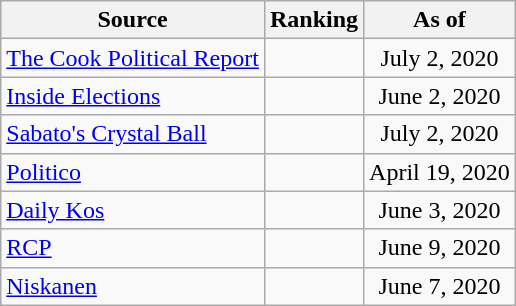<table class="wikitable" style="text-align:center">
<tr>
<th>Source</th>
<th>Ranking</th>
<th>As of</th>
</tr>
<tr>
<td align="left"><a href='#'>The Cook Political Report</a></td>
<td></td>
<td>July 2, 2020</td>
</tr>
<tr>
<td align="left"><a href='#'>Inside Elections</a></td>
<td></td>
<td>June 2, 2020</td>
</tr>
<tr>
<td align="left"><a href='#'>Sabato's Crystal Ball</a></td>
<td></td>
<td>July 2, 2020</td>
</tr>
<tr>
<td align="left"><a href='#'>Politico</a></td>
<td></td>
<td>April 19, 2020</td>
</tr>
<tr>
<td align="left"><a href='#'>Daily Kos</a></td>
<td></td>
<td>June 3, 2020</td>
</tr>
<tr>
<td align="left"><a href='#'>RCP</a></td>
<td></td>
<td>June 9, 2020</td>
</tr>
<tr>
<td align="left"><a href='#'>Niskanen</a></td>
<td></td>
<td>June 7, 2020</td>
</tr>
</table>
